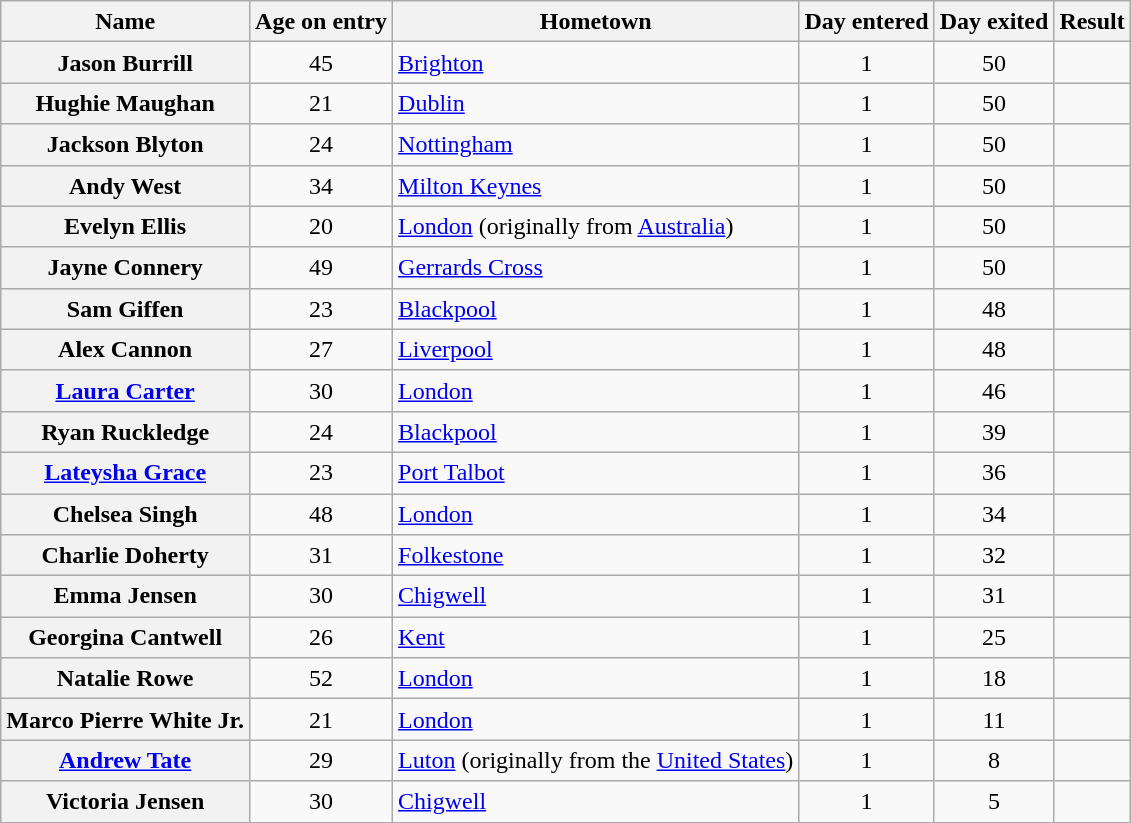<table class="wikitable sortable" style="text-align:left; line-height:20px; width:auto;">
<tr>
<th scope="col">Name</th>
<th scope="col">Age on entry</th>
<th scope="col">Hometown</th>
<th scope="col">Day entered</th>
<th scope="col">Day exited</th>
<th scope="col">Result</th>
</tr>
<tr>
<th scope="row">Jason Burrill</th>
<td align="center">45</td>
<td><a href='#'>Brighton</a></td>
<td align="center">1</td>
<td align="center">50</td>
<td></td>
</tr>
<tr>
<th scope="row">Hughie Maughan</th>
<td align="center">21</td>
<td><a href='#'>Dublin</a></td>
<td align="center">1</td>
<td align="center">50</td>
<td></td>
</tr>
<tr>
<th scope="row">Jackson Blyton</th>
<td align="center">24</td>
<td><a href='#'>Nottingham</a></td>
<td align="center">1</td>
<td align="center">50</td>
<td></td>
</tr>
<tr>
<th scope="row">Andy West</th>
<td align="center">34</td>
<td><a href='#'>Milton Keynes</a></td>
<td align="center">1</td>
<td align="center">50</td>
<td></td>
</tr>
<tr>
<th scope="row">Evelyn Ellis</th>
<td align="center">20</td>
<td><a href='#'>London</a> (originally from <a href='#'>Australia</a>)</td>
<td align="center">1</td>
<td align="center">50</td>
<td></td>
</tr>
<tr>
<th scope="row">Jayne Connery</th>
<td align="center">49</td>
<td><a href='#'>Gerrards Cross</a></td>
<td align="center">1</td>
<td align="center">50</td>
<td></td>
</tr>
<tr>
<th scope="row">Sam Giffen</th>
<td align="center">23</td>
<td><a href='#'>Blackpool</a></td>
<td align="center">1</td>
<td align="center">48</td>
<td></td>
</tr>
<tr>
<th scope="row">Alex Cannon</th>
<td align="center">27</td>
<td><a href='#'>Liverpool</a></td>
<td align="center">1</td>
<td align="center">48</td>
<td></td>
</tr>
<tr>
<th scope="row"><a href='#'>Laura Carter</a></th>
<td align="center">30</td>
<td><a href='#'>London</a></td>
<td align="center">1</td>
<td align="center">46</td>
<td></td>
</tr>
<tr>
<th scope="row">Ryan Ruckledge</th>
<td align="center">24</td>
<td><a href='#'>Blackpool</a></td>
<td align="center">1</td>
<td align="center">39</td>
<td></td>
</tr>
<tr>
<th scope="row"><a href='#'>Lateysha Grace</a></th>
<td align="center">23</td>
<td><a href='#'>Port Talbot</a></td>
<td align="center">1</td>
<td align="center">36</td>
<td></td>
</tr>
<tr>
<th scope="row">Chelsea Singh</th>
<td align="center">48</td>
<td><a href='#'>London</a></td>
<td align="center">1</td>
<td align="center">34</td>
<td></td>
</tr>
<tr>
<th scope="row">Charlie Doherty</th>
<td align="center">31</td>
<td><a href='#'>Folkestone</a></td>
<td align="center">1</td>
<td align="center">32</td>
<td></td>
</tr>
<tr>
<th scope="row">Emma Jensen</th>
<td align="center">30</td>
<td><a href='#'>Chigwell</a></td>
<td align="center">1</td>
<td align="center">31</td>
<td></td>
</tr>
<tr>
<th scope="row">Georgina Cantwell</th>
<td align="center">26</td>
<td><a href='#'>Kent</a></td>
<td align="center">1</td>
<td align="center">25</td>
<td></td>
</tr>
<tr>
<th scope="row">Natalie Rowe</th>
<td align="center">52</td>
<td><a href='#'>London</a></td>
<td align="center">1</td>
<td align="center">18</td>
<td></td>
</tr>
<tr>
<th scope="row">Marco Pierre White Jr.</th>
<td align="center">21</td>
<td><a href='#'>London</a></td>
<td align="center">1</td>
<td align="center">11</td>
<td></td>
</tr>
<tr>
<th scope="row"><a href='#'>Andrew Tate</a></th>
<td align="center">29</td>
<td><a href='#'>Luton</a> (originally from the <a href='#'>United States</a>)</td>
<td align="center">1</td>
<td align="center">8</td>
<td></td>
</tr>
<tr>
<th scope="row">Victoria Jensen</th>
<td align="center">30</td>
<td><a href='#'>Chigwell</a></td>
<td align="center">1</td>
<td align="center">5</td>
<td></td>
</tr>
<tr>
</tr>
</table>
